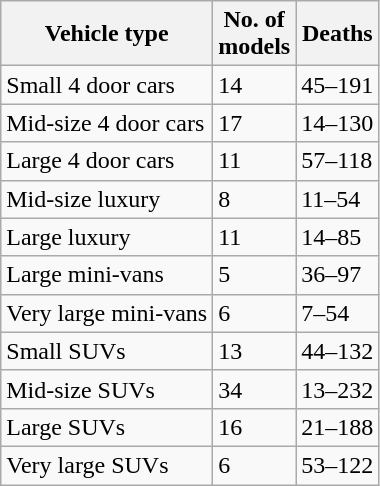<table class="wikitable">
<tr>
<th>Vehicle type</th>
<th>No. of<br>models</th>
<th>Deaths</th>
</tr>
<tr>
<td>Small 4 door cars</td>
<td>14</td>
<td>45–191</td>
</tr>
<tr>
<td>Mid-size 4 door cars</td>
<td>17</td>
<td>14–130</td>
</tr>
<tr>
<td>Large 4 door cars</td>
<td>11</td>
<td>57–118</td>
</tr>
<tr>
<td>Mid-size luxury</td>
<td>8</td>
<td>11–54</td>
</tr>
<tr>
<td>Large luxury</td>
<td>11</td>
<td>14–85</td>
</tr>
<tr>
<td>Large mini-vans</td>
<td>5</td>
<td>36–97</td>
</tr>
<tr>
<td>Very large mini-vans</td>
<td>6</td>
<td>7–54</td>
</tr>
<tr>
<td>Small SUVs</td>
<td>13</td>
<td>44–132</td>
</tr>
<tr>
<td>Mid-size SUVs</td>
<td>34</td>
<td>13–232</td>
</tr>
<tr>
<td>Large SUVs</td>
<td>16</td>
<td>21–188</td>
</tr>
<tr>
<td>Very large SUVs</td>
<td>6</td>
<td>53–122</td>
</tr>
</table>
